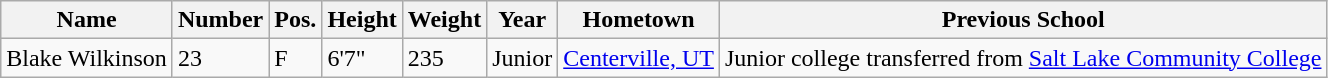<table class="wikitable sortable" border="1">
<tr>
<th>Name</th>
<th>Number</th>
<th>Pos.</th>
<th>Height</th>
<th>Weight</th>
<th>Year</th>
<th>Hometown</th>
<th class="unsortable">Previous School</th>
</tr>
<tr>
<td>Blake Wilkinson</td>
<td>23</td>
<td>F</td>
<td>6'7"</td>
<td>235</td>
<td>Junior</td>
<td><a href='#'>Centerville, UT</a></td>
<td>Junior college transferred from <a href='#'>Salt Lake Community College</a></td>
</tr>
</table>
